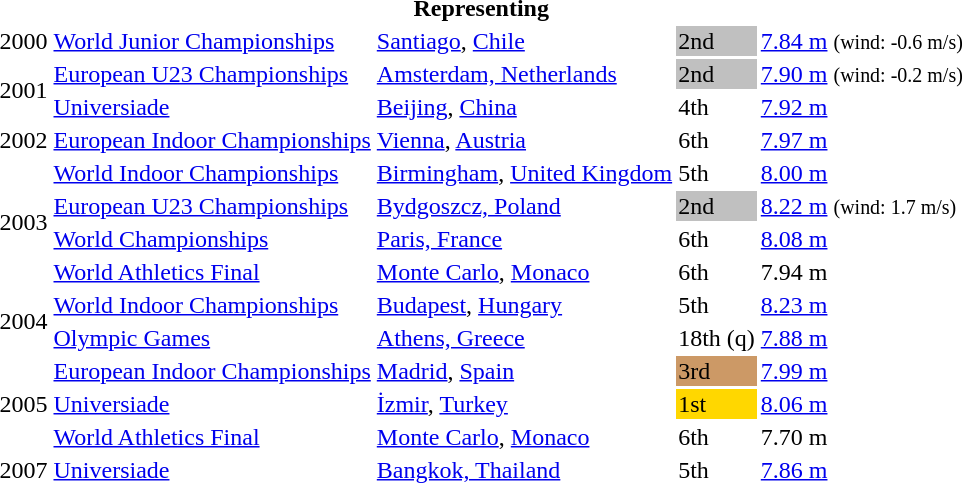<table>
<tr>
<th colspan="5">Representing </th>
</tr>
<tr>
<td>2000</td>
<td><a href='#'>World Junior Championships</a></td>
<td><a href='#'>Santiago</a>, <a href='#'>Chile</a></td>
<td bgcolor=silver>2nd</td>
<td><a href='#'>7.84 m</a>  <small>(wind: -0.6 m/s)</small></td>
</tr>
<tr>
<td rowspan=2>2001</td>
<td><a href='#'>European U23 Championships</a></td>
<td><a href='#'>Amsterdam, Netherlands</a></td>
<td bgcolor=silver>2nd</td>
<td><a href='#'>7.90 m</a> <small>(wind: -0.2 m/s)</small></td>
</tr>
<tr>
<td><a href='#'>Universiade</a></td>
<td><a href='#'>Beijing</a>, <a href='#'>China</a></td>
<td>4th</td>
<td><a href='#'>7.92 m</a></td>
</tr>
<tr>
<td>2002</td>
<td><a href='#'>European Indoor Championships</a></td>
<td><a href='#'>Vienna</a>, <a href='#'>Austria</a></td>
<td>6th</td>
<td><a href='#'>7.97 m</a></td>
</tr>
<tr>
<td rowspan=4>2003</td>
<td><a href='#'>World Indoor Championships</a></td>
<td><a href='#'>Birmingham</a>, <a href='#'>United Kingdom</a></td>
<td>5th</td>
<td><a href='#'>8.00 m</a></td>
</tr>
<tr>
<td><a href='#'>European U23 Championships</a></td>
<td><a href='#'>Bydgoszcz, Poland</a></td>
<td bgcolor=silver>2nd</td>
<td><a href='#'>8.22 m</a> <small>(wind: 1.7 m/s)</small></td>
</tr>
<tr>
<td><a href='#'>World Championships</a></td>
<td><a href='#'>Paris, France</a></td>
<td>6th</td>
<td><a href='#'>8.08 m</a></td>
</tr>
<tr>
<td><a href='#'>World Athletics Final</a></td>
<td><a href='#'>Monte Carlo</a>, <a href='#'>Monaco</a></td>
<td>6th</td>
<td>7.94 m</td>
</tr>
<tr>
<td rowspan=2>2004</td>
<td><a href='#'>World Indoor Championships</a></td>
<td><a href='#'>Budapest</a>, <a href='#'>Hungary</a></td>
<td>5th</td>
<td><a href='#'>8.23 m</a></td>
</tr>
<tr>
<td><a href='#'>Olympic Games</a></td>
<td><a href='#'>Athens, Greece</a></td>
<td>18th (q)</td>
<td><a href='#'>7.88 m</a></td>
</tr>
<tr>
<td rowspan=3>2005</td>
<td><a href='#'>European Indoor Championships</a></td>
<td><a href='#'>Madrid</a>, <a href='#'>Spain</a></td>
<td bgcolor="cc9966">3rd</td>
<td><a href='#'>7.99 m</a></td>
</tr>
<tr>
<td><a href='#'>Universiade</a></td>
<td><a href='#'>İzmir</a>, <a href='#'>Turkey</a></td>
<td bgcolor="gold">1st</td>
<td><a href='#'>8.06 m</a></td>
</tr>
<tr>
<td><a href='#'>World Athletics Final</a></td>
<td><a href='#'>Monte Carlo</a>, <a href='#'>Monaco</a></td>
<td>6th</td>
<td>7.70 m</td>
</tr>
<tr>
<td>2007</td>
<td><a href='#'>Universiade</a></td>
<td><a href='#'>Bangkok, Thailand</a></td>
<td>5th</td>
<td><a href='#'>7.86 m</a></td>
</tr>
</table>
